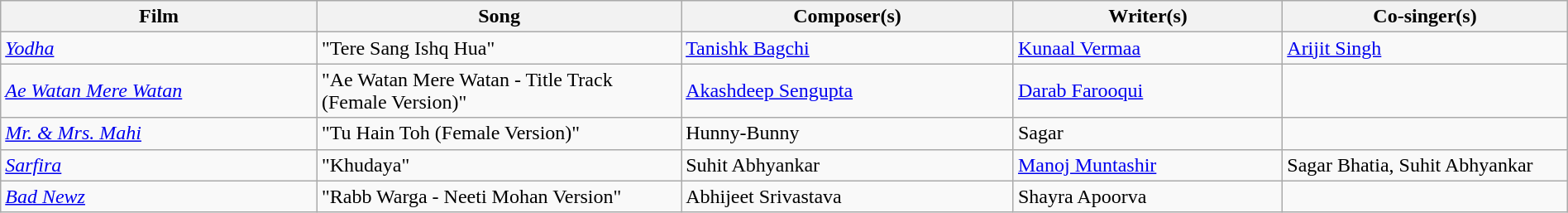<table class="wikitable plainrowheaders" width="100%" textcolor:#000;">
<tr>
<th scope="col" width="20%"><strong>Film</strong></th>
<th scope="col" width="23%"><strong>Song</strong></th>
<th scope="col" width="21%"><strong>Composer(s)</strong></th>
<th scope="col" width="17%"><strong>Writer(s)</strong></th>
<th scope="col" width="18%"><strong>Co-singer(s)</strong></th>
</tr>
<tr>
<td><em><a href='#'>Yodha</a></em></td>
<td>"Tere Sang Ishq Hua"</td>
<td><a href='#'>Tanishk Bagchi</a></td>
<td><a href='#'>Kunaal Vermaa</a></td>
<td><a href='#'>Arijit Singh</a></td>
</tr>
<tr>
<td><em><a href='#'>Ae Watan Mere Watan</a></em></td>
<td>"Ae Watan Mere Watan - Title Track (Female Version)"</td>
<td><a href='#'>Akashdeep Sengupta</a></td>
<td><a href='#'>Darab Farooqui</a></td>
<td></td>
</tr>
<tr>
<td><em><a href='#'>Mr. & Mrs. Mahi</a></em></td>
<td>"Tu Hain Toh (Female Version)"</td>
<td>Hunny-Bunny</td>
<td>Sagar</td>
<td></td>
</tr>
<tr>
<td><em><a href='#'>Sarfira</a></em></td>
<td>"Khudaya"</td>
<td>Suhit Abhyankar</td>
<td><a href='#'>Manoj Muntashir</a></td>
<td>Sagar Bhatia, Suhit Abhyankar</td>
</tr>
<tr>
<td><em><a href='#'>Bad Newz</a></em></td>
<td>"Rabb Warga - Neeti Mohan Version"</td>
<td>Abhijeet Srivastava</td>
<td>Shayra Apoorva</td>
<td></td>
</tr>
</table>
